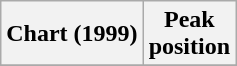<table class="wikitable sortable plainrowheaders" style="text-align:center">
<tr>
<th>Chart (1999)</th>
<th>Peak<br>position</th>
</tr>
<tr>
</tr>
</table>
